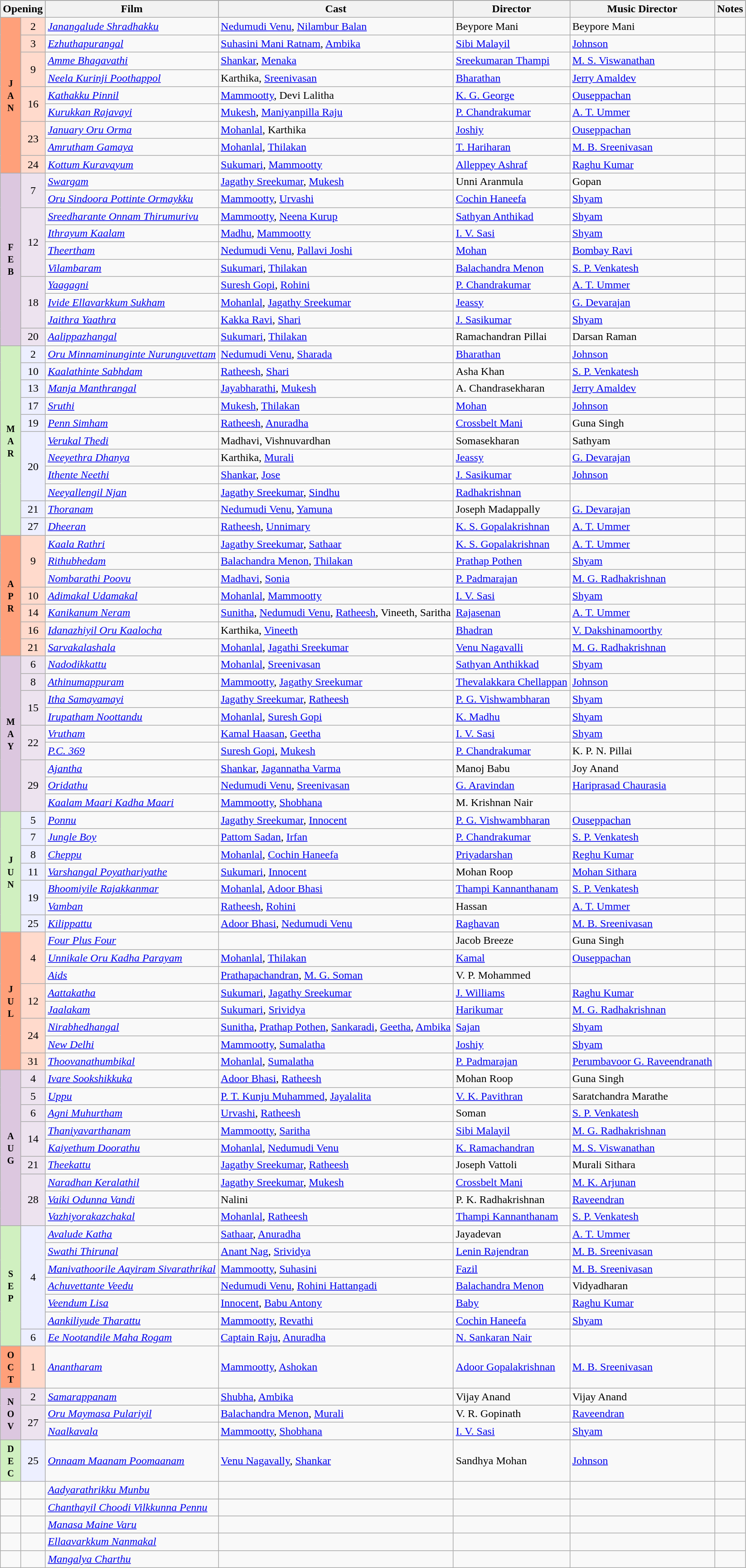<table class="wikitable">
<tr style="background:#000;">
<th colspan='2'>Opening</th>
<th>Film</th>
<th>Cast</th>
<th>Director</th>
<th>Music Director</th>
<th>Notes</th>
</tr>
<tr>
<td rowspan="9" style="text-align:center; background:#ffa07a; textcolor:#000;"><small><strong>J<br>A<br>N</strong></small></td>
<td rowspan="1"  style="text-align:center; background:#ffdacc; textcolor:#000;">2</td>
<td><em><a href='#'>Janangalude Shradhakku</a></em></td>
<td><a href='#'>Nedumudi Venu</a>, <a href='#'>Nilambur Balan</a></td>
<td>Beypore Mani</td>
<td>Beypore Mani</td>
<td></td>
</tr>
<tr>
<td rowspan="1"  style="text-align:center; background:#ffdacc; textcolor:#000;">3</td>
<td><em><a href='#'>Ezhuthapurangal</a></em></td>
<td><a href='#'>Suhasini Mani Ratnam</a>, <a href='#'>Ambika</a></td>
<td><a href='#'>Sibi Malayil</a></td>
<td><a href='#'>Johnson</a></td>
<td></td>
</tr>
<tr>
<td rowspan="2"  style="text-align:center; background:#ffdacc; textcolor:#000;">9</td>
<td><em><a href='#'>Amme Bhagavathi</a></em></td>
<td><a href='#'>Shankar</a>, <a href='#'>Menaka</a></td>
<td><a href='#'>Sreekumaran Thampi</a></td>
<td><a href='#'>M. S. Viswanathan</a></td>
<td></td>
</tr>
<tr>
<td><em><a href='#'>Neela Kurinji Poothappol</a></em></td>
<td>Karthika, <a href='#'>Sreenivasan</a></td>
<td><a href='#'>Bharathan</a></td>
<td><a href='#'>Jerry Amaldev</a></td>
<td></td>
</tr>
<tr>
<td rowspan="2"  style="text-align:center; background:#ffdacc; textcolor:#000;">16</td>
<td><em><a href='#'>Kathakku Pinnil</a></em></td>
<td><a href='#'>Mammootty</a>, Devi Lalitha</td>
<td><a href='#'>K. G. George</a></td>
<td><a href='#'>Ouseppachan</a></td>
<td></td>
</tr>
<tr>
<td><em><a href='#'>Kurukkan Rajavayi</a></em></td>
<td><a href='#'>Mukesh</a>, <a href='#'>Maniyanpilla Raju</a></td>
<td><a href='#'>P. Chandrakumar</a></td>
<td><a href='#'>A. T. Ummer</a></td>
<td></td>
</tr>
<tr>
<td rowspan="2"  style="text-align:center; background:#ffdacc; textcolor:#000;">23</td>
<td><em><a href='#'>January Oru Orma</a></em></td>
<td><a href='#'>Mohanlal</a>, Karthika</td>
<td><a href='#'>Joshiy</a></td>
<td><a href='#'>Ouseppachan</a></td>
<td></td>
</tr>
<tr>
<td><em><a href='#'>Amrutham Gamaya</a></em></td>
<td><a href='#'>Mohanlal</a>, <a href='#'>Thilakan</a></td>
<td><a href='#'>T. Hariharan</a></td>
<td><a href='#'>M. B. Sreenivasan</a></td>
<td></td>
</tr>
<tr>
<td rowspan="1"  style="text-align:center; background:#ffdacc; textcolor:#000;">24</td>
<td><em><a href='#'>Kottum Kuravayum</a></em></td>
<td><a href='#'>Sukumari</a>, <a href='#'>Mammootty</a></td>
<td><a href='#'>Alleppey Ashraf</a></td>
<td><a href='#'>Raghu Kumar</a></td>
<td></td>
</tr>
<tr>
<td rowspan="10" style="text-align:center; background:#dcc7df; textcolor:#000;"><small><strong>F<br>E<br>B</strong></small></td>
<td rowspan="2"  style="text-align:center; background:#ede3ef; textcolor:#000;">7</td>
<td><em><a href='#'>Swargam</a></em></td>
<td><a href='#'>Jagathy Sreekumar</a>, <a href='#'>Mukesh</a></td>
<td>Unni Aranmula</td>
<td>Gopan</td>
<td></td>
</tr>
<tr>
<td><em><a href='#'>Oru Sindoora Pottinte Ormaykku</a></em></td>
<td><a href='#'>Mammootty</a>, <a href='#'>Urvashi</a></td>
<td><a href='#'>Cochin Haneefa</a></td>
<td><a href='#'>Shyam</a></td>
<td></td>
</tr>
<tr>
<td rowspan="4"  style="text-align:center; background:#ede3ef; textcolor:#000;">12</td>
<td><em><a href='#'>Sreedharante Onnam Thirumurivu</a></em></td>
<td><a href='#'>Mammootty</a>, <a href='#'>Neena Kurup</a></td>
<td><a href='#'>Sathyan Anthikad</a></td>
<td><a href='#'>Shyam</a></td>
<td></td>
</tr>
<tr>
<td><em><a href='#'>Ithrayum Kaalam</a></em></td>
<td><a href='#'>Madhu</a>, <a href='#'>Mammootty</a></td>
<td><a href='#'>I. V. Sasi</a></td>
<td><a href='#'>Shyam</a></td>
<td></td>
</tr>
<tr>
<td><em><a href='#'>Theertham</a></em></td>
<td><a href='#'>Nedumudi Venu</a>, <a href='#'>Pallavi Joshi</a></td>
<td><a href='#'>Mohan</a></td>
<td><a href='#'>Bombay Ravi</a></td>
<td></td>
</tr>
<tr>
<td><em><a href='#'>Vilambaram</a></em></td>
<td><a href='#'>Sukumari</a>, <a href='#'>Thilakan</a></td>
<td><a href='#'>Balachandra Menon</a></td>
<td><a href='#'>S. P. Venkatesh</a></td>
<td></td>
</tr>
<tr>
<td rowspan="3"  style="text-align:center; background:#ede3ef; textcolor:#000;">18</td>
<td><em><a href='#'>Yaagagni</a></em></td>
<td><a href='#'>Suresh Gopi</a>, <a href='#'>Rohini</a></td>
<td><a href='#'>P. Chandrakumar</a></td>
<td><a href='#'>A. T. Ummer</a></td>
<td></td>
</tr>
<tr>
<td><em><a href='#'>Ivide Ellavarkkum Sukham</a></em></td>
<td><a href='#'>Mohanlal</a>, <a href='#'>Jagathy Sreekumar</a></td>
<td><a href='#'>Jeassy</a></td>
<td><a href='#'>G. Devarajan</a></td>
<td></td>
</tr>
<tr>
<td><em><a href='#'>Jaithra Yaathra</a></em></td>
<td><a href='#'>Kakka Ravi</a>, <a href='#'>Shari</a></td>
<td><a href='#'>J. Sasikumar</a></td>
<td><a href='#'>Shyam</a></td>
<td></td>
</tr>
<tr>
<td rowspan="1"  style="text-align:center; background:#ede3ef; textcolor:#000;">20</td>
<td><em><a href='#'>Aalippazhangal</a></em></td>
<td><a href='#'>Sukumari</a>, <a href='#'>Thilakan</a></td>
<td>Ramachandran Pillai</td>
<td>Darsan Raman</td>
<td></td>
</tr>
<tr>
<td rowspan="11" style="text-align:center; background:#d0f0c0; textcolor:#000;"><small><strong>M<br>A<br>R</strong></small></td>
<td rowspan="1"  style="text-align:center; background:#edefff; textcolor:#000;">2</td>
<td><em><a href='#'>Oru Minnaminunginte Nurunguvettam</a></em></td>
<td><a href='#'>Nedumudi Venu</a>, <a href='#'>Sharada</a></td>
<td><a href='#'>Bharathan</a></td>
<td><a href='#'>Johnson</a></td>
<td></td>
</tr>
<tr>
<td rowspan="1"  style="text-align:center; background:#edefff; textcolor:#000;">10</td>
<td><em><a href='#'>Kaalathinte Sabhdam</a></em></td>
<td><a href='#'>Ratheesh</a>, <a href='#'>Shari</a></td>
<td>Asha Khan</td>
<td><a href='#'>S. P. Venkatesh</a></td>
<td></td>
</tr>
<tr>
<td rowspan="1"  style="text-align:center; background:#edefff; textcolor:#000;">13</td>
<td><em><a href='#'>Manja Manthrangal</a></em></td>
<td><a href='#'>Jayabharathi</a>, <a href='#'>Mukesh</a></td>
<td>A. Chandrasekharan</td>
<td><a href='#'>Jerry Amaldev</a></td>
<td></td>
</tr>
<tr>
<td rowspan="1"  style="text-align:center; background:#edefff; textcolor:#000;">17</td>
<td><em><a href='#'>Sruthi</a></em></td>
<td><a href='#'>Mukesh</a>, <a href='#'>Thilakan</a></td>
<td><a href='#'>Mohan</a></td>
<td><a href='#'>Johnson</a></td>
<td></td>
</tr>
<tr>
<td rowspan="1"  style="text-align:center; background:#edefff; textcolor:#000;">19</td>
<td><em><a href='#'>Penn Simham</a></em></td>
<td><a href='#'>Ratheesh</a>, <a href='#'>Anuradha</a></td>
<td><a href='#'>Crossbelt Mani</a></td>
<td>Guna Singh</td>
<td></td>
</tr>
<tr>
<td rowspan="4"  style="text-align:center; background:#edefff; textcolor:#000;">20</td>
<td><em><a href='#'>Verukal Thedi</a></em></td>
<td>Madhavi, Vishnuvardhan</td>
<td>Somasekharan</td>
<td>Sathyam</td>
<td></td>
</tr>
<tr>
<td><em><a href='#'>Neeyethra Dhanya</a></em></td>
<td>Karthika, <a href='#'>Murali</a></td>
<td><a href='#'>Jeassy</a></td>
<td><a href='#'>G. Devarajan</a></td>
<td></td>
</tr>
<tr>
<td><em><a href='#'>Ithente Neethi</a></em></td>
<td><a href='#'>Shankar</a>, <a href='#'>Jose</a></td>
<td><a href='#'>J. Sasikumar</a></td>
<td><a href='#'>Johnson</a></td>
<td></td>
</tr>
<tr>
<td><em><a href='#'>Neeyallengil Njan</a></em></td>
<td><a href='#'>Jagathy Sreekumar</a>, <a href='#'>Sindhu</a></td>
<td><a href='#'>Radhakrishnan</a></td>
<td></td>
<td></td>
</tr>
<tr>
<td rowspan="1"  style="text-align:center; background:#edefff; textcolor:#000;">21</td>
<td><em><a href='#'>Thoranam</a></em></td>
<td><a href='#'>Nedumudi Venu</a>, <a href='#'>Yamuna</a></td>
<td>Joseph Madappally</td>
<td><a href='#'>G. Devarajan</a></td>
<td></td>
</tr>
<tr>
<td rowspan="1"  style="text-align:center; background:#edefff; textcolor:#000;">27</td>
<td><em><a href='#'>Dheeran</a></em></td>
<td><a href='#'>Ratheesh</a>, <a href='#'>Unnimary</a></td>
<td><a href='#'>K. S. Gopalakrishnan</a></td>
<td><a href='#'>A. T. Ummer</a></td>
<td></td>
</tr>
<tr>
<td rowspan="7" style="text-align:center; background:#ffa07a; textcolor:#000;"><small><strong>A<br>P<br>R</strong></small></td>
<td rowspan="3"  style="text-align:center; background:#ffdacc; textcolor:#000;">9</td>
<td><em><a href='#'>Kaala Rathri</a></em></td>
<td><a href='#'>Jagathy Sreekumar</a>, <a href='#'>Sathaar</a></td>
<td><a href='#'>K. S. Gopalakrishnan</a></td>
<td><a href='#'>A. T. Ummer</a></td>
<td></td>
</tr>
<tr>
<td><em><a href='#'>Rithubhedam</a></em></td>
<td><a href='#'>Balachandra Menon</a>, <a href='#'>Thilakan</a></td>
<td><a href='#'>Prathap Pothen</a></td>
<td><a href='#'>Shyam</a></td>
<td></td>
</tr>
<tr>
<td><em><a href='#'>Nombarathi Poovu</a></em></td>
<td><a href='#'>Madhavi</a>, <a href='#'>Sonia</a></td>
<td><a href='#'>P. Padmarajan</a></td>
<td><a href='#'>M. G. Radhakrishnan</a></td>
<td></td>
</tr>
<tr>
<td rowspan="1"  style="text-align:center; background:#ffdacc; textcolor:#000;">10</td>
<td><em><a href='#'>Adimakal Udamakal</a></em></td>
<td><a href='#'>Mohanlal</a>, <a href='#'>Mammootty</a></td>
<td><a href='#'>I. V. Sasi</a></td>
<td><a href='#'>Shyam</a></td>
<td></td>
</tr>
<tr>
<td rowspan="1"  style="text-align:center; background:#ffdacc; textcolor:#000;">14</td>
<td><em><a href='#'>Kanikanum Neram</a></em></td>
<td><a href='#'>Sunitha</a>, <a href='#'>Nedumudi Venu</a>, <a href='#'>Ratheesh</a>, Vineeth, Saritha</td>
<td><a href='#'>Rajasenan</a></td>
<td><a href='#'>A. T. Ummer</a></td>
<td></td>
</tr>
<tr>
<td rowspan="1"  style="text-align:center; background:#ffdacc; textcolor:#000;">16</td>
<td><em><a href='#'>Idanazhiyil Oru Kaalocha</a></em></td>
<td>Karthika, <a href='#'>Vineeth</a></td>
<td><a href='#'>Bhadran</a></td>
<td><a href='#'>V. Dakshinamoorthy</a></td>
<td></td>
</tr>
<tr>
<td rowspan="1"  style="text-align:center; background:#ffdacc; textcolor:#000;">21</td>
<td><em><a href='#'>Sarvakalashala</a></em></td>
<td><a href='#'>Mohanlal</a>, <a href='#'>Jagathi Sreekumar</a></td>
<td><a href='#'>Venu Nagavalli</a></td>
<td><a href='#'>M. G. Radhakrishnan</a></td>
<td></td>
</tr>
<tr>
<td rowspan="9" style="text-align:center; background:#dcc7df; textcolor:#000;"><small><strong>M<br>A<br>Y</strong></small></td>
<td rowspan="1"  style="text-align:center; background:#ede3ef; textcolor:#000;">6</td>
<td><em><a href='#'>Nadodikkattu</a></em></td>
<td><a href='#'>Mohanlal</a>, <a href='#'>Sreenivasan</a></td>
<td><a href='#'>Sathyan Anthikkad</a></td>
<td><a href='#'>Shyam</a></td>
<td></td>
</tr>
<tr>
<td rowspan="1"  style="text-align:center; background:#ede3ef; textcolor:#000;">8</td>
<td><em><a href='#'>Athinumappuram</a></em></td>
<td><a href='#'>Mammootty</a>, <a href='#'>Jagathy Sreekumar</a></td>
<td><a href='#'>Thevalakkara Chellappan</a></td>
<td><a href='#'>Johnson</a></td>
<td></td>
</tr>
<tr>
<td rowspan="2"  style="text-align:center; background:#ede3ef; textcolor:#000;">15</td>
<td><em><a href='#'>Itha Samayamayi</a></em></td>
<td><a href='#'>Jagathy Sreekumar</a>, <a href='#'>Ratheesh</a></td>
<td><a href='#'>P. G. Vishwambharan</a></td>
<td><a href='#'>Shyam</a></td>
<td></td>
</tr>
<tr>
<td><em><a href='#'>Irupatham Noottandu</a></em></td>
<td><a href='#'>Mohanlal</a>, <a href='#'>Suresh Gopi</a></td>
<td><a href='#'>K. Madhu</a></td>
<td><a href='#'>Shyam</a></td>
<td></td>
</tr>
<tr>
<td rowspan="2"  style="text-align:center; background:#ede3ef; textcolor:#000;">22</td>
<td><em><a href='#'>Vrutham</a></em></td>
<td><a href='#'>Kamal Haasan</a>, <a href='#'>Geetha</a></td>
<td><a href='#'>I. V. Sasi</a></td>
<td><a href='#'>Shyam</a></td>
<td></td>
</tr>
<tr>
<td><em><a href='#'>P.C. 369</a></em></td>
<td><a href='#'>Suresh Gopi</a>, <a href='#'>Mukesh</a></td>
<td><a href='#'>P. Chandrakumar</a></td>
<td>K. P. N. Pillai</td>
<td></td>
</tr>
<tr>
<td rowspan="3"  style="text-align:center; background:#ede3ef; textcolor:#000;">29</td>
<td><em><a href='#'>Ajantha</a></em></td>
<td><a href='#'>Shankar</a>, <a href='#'>Jagannatha Varma</a></td>
<td>Manoj Babu</td>
<td>Joy Anand</td>
<td></td>
</tr>
<tr>
<td><em><a href='#'>Oridathu</a></em></td>
<td><a href='#'>Nedumudi Venu</a>, <a href='#'>Sreenivasan</a></td>
<td><a href='#'>G. Aravindan</a></td>
<td><a href='#'>Hariprasad Chaurasia</a></td>
<td></td>
</tr>
<tr>
<td><em><a href='#'>Kaalam Maari Kadha Maari</a></em></td>
<td><a href='#'>Mammootty</a>, <a href='#'>Shobhana</a></td>
<td>M. Krishnan Nair</td>
<td></td>
<td></td>
</tr>
<tr>
<td rowspan="7" style="text-align:center; background:#d0f0c0; textcolor:#000;"><small><strong>J<br>U<br>N</strong></small></td>
<td rowspan="1"  style="text-align:center; background:#edefff; textcolor:#000;">5</td>
<td><em><a href='#'>Ponnu</a></em></td>
<td><a href='#'>Jagathy Sreekumar</a>, <a href='#'>Innocent</a></td>
<td><a href='#'>P. G. Vishwambharan</a></td>
<td><a href='#'>Ouseppachan</a></td>
<td></td>
</tr>
<tr>
<td rowspan="1"  style="text-align:center; background:#edefff; textcolor:#000;">7</td>
<td><em><a href='#'>Jungle Boy</a></em></td>
<td><a href='#'>Pattom Sadan</a>, <a href='#'>Irfan</a></td>
<td><a href='#'>P. Chandrakumar</a></td>
<td><a href='#'>S. P. Venkatesh</a></td>
<td></td>
</tr>
<tr>
<td rowspan="1"  style="text-align:center; background:#edefff; textcolor:#000;">8</td>
<td><em><a href='#'>Cheppu</a></em></td>
<td><a href='#'>Mohanlal</a>, <a href='#'>Cochin Haneefa</a></td>
<td><a href='#'>Priyadarshan</a></td>
<td><a href='#'>Reghu Kumar</a></td>
<td></td>
</tr>
<tr>
<td rowspan="1"  style="text-align:center; background:#edefff; textcolor:#000;">11</td>
<td><em><a href='#'>Varshangal Poyathariyathe</a></em></td>
<td><a href='#'>Sukumari</a>, <a href='#'>Innocent</a></td>
<td>Mohan Roop</td>
<td><a href='#'>Mohan Sithara</a></td>
<td></td>
</tr>
<tr>
<td rowspan="2"  style="text-align:center; background:#edefff; textcolor:#000;">19</td>
<td><em><a href='#'>Bhoomiyile Rajakkanmar</a></em></td>
<td><a href='#'>Mohanlal</a>, <a href='#'>Adoor Bhasi</a></td>
<td><a href='#'>Thampi Kannanthanam</a></td>
<td><a href='#'>S. P. Venkatesh</a></td>
<td></td>
</tr>
<tr>
<td><em><a href='#'>Vamban</a></em></td>
<td><a href='#'>Ratheesh</a>, <a href='#'>Rohini</a></td>
<td>Hassan</td>
<td><a href='#'>A. T. Ummer</a></td>
<td></td>
</tr>
<tr>
<td rowspan="1"  style="text-align:center; background:#edefff; textcolor:#000;">25</td>
<td><em><a href='#'>Kilippattu</a></em></td>
<td><a href='#'>Adoor Bhasi</a>, <a href='#'>Nedumudi Venu</a></td>
<td><a href='#'>Raghavan</a></td>
<td><a href='#'>M. B. Sreenivasan</a></td>
<td></td>
</tr>
<tr>
<td rowspan="8" style="text-align:center; background:#ffa07a; textcolor:#000;"><small><strong>J<br>U<br>L</strong></small></td>
<td rowspan="3"  style="text-align:center; background:#ffdacc; textcolor:#000;">4</td>
<td><em><a href='#'>Four Plus Four</a></em></td>
<td></td>
<td>Jacob Breeze</td>
<td>Guna Singh</td>
<td></td>
</tr>
<tr>
<td><em><a href='#'>Unnikale Oru Kadha Parayam</a></em></td>
<td><a href='#'>Mohanlal</a>, <a href='#'>Thilakan</a></td>
<td><a href='#'>Kamal</a></td>
<td><a href='#'>Ouseppachan</a></td>
<td></td>
</tr>
<tr>
<td><em><a href='#'>Aids</a></em></td>
<td><a href='#'>Prathapachandran</a>, <a href='#'>M. G. Soman</a></td>
<td>V. P. Mohammed</td>
<td></td>
<td></td>
</tr>
<tr>
<td rowspan="2"  style="text-align:center; background:#ffdacc; textcolor:#000;">12</td>
<td><em><a href='#'>Aattakatha</a></em></td>
<td><a href='#'>Sukumari</a>, <a href='#'>Jagathy Sreekumar</a></td>
<td><a href='#'>J. Williams</a></td>
<td><a href='#'>Raghu Kumar</a></td>
<td></td>
</tr>
<tr>
<td><em><a href='#'>Jaalakam</a></em></td>
<td><a href='#'>Sukumari</a>, <a href='#'>Srividya</a></td>
<td><a href='#'>Harikumar</a></td>
<td><a href='#'>M. G. Radhakrishnan</a></td>
<td></td>
</tr>
<tr>
<td rowspan="2"  style="text-align:center; background:#ffdacc; textcolor:#000;">24</td>
<td><em><a href='#'>Nirabhedhangal</a></em></td>
<td><a href='#'>Sunitha</a>, <a href='#'>Prathap Pothen</a>, <a href='#'>Sankaradi</a>, <a href='#'>Geetha</a>, <a href='#'>Ambika</a></td>
<td><a href='#'>Sajan</a></td>
<td><a href='#'>Shyam</a></td>
<td></td>
</tr>
<tr>
<td><em><a href='#'>New Delhi</a></em></td>
<td><a href='#'>Mammootty</a>, <a href='#'>Sumalatha</a></td>
<td><a href='#'>Joshiy</a></td>
<td><a href='#'>Shyam</a></td>
<td></td>
</tr>
<tr>
<td rowspan="1"  style="text-align:center; background:#ffdacc; textcolor:#000;">31</td>
<td><em><a href='#'>Thoovanathumbikal</a></em></td>
<td><a href='#'>Mohanlal</a>, <a href='#'>Sumalatha</a></td>
<td><a href='#'>P. Padmarajan</a></td>
<td><a href='#'>Perumbavoor G. Raveendranath</a></td>
<td></td>
</tr>
<tr>
<td rowspan="9" style="text-align:center; background:#dcc7df; textcolor:#000;"><small><strong>A<br>U<br>G</strong></small></td>
<td rowspan="1"  style="text-align:center; background:#ede3ef; textcolor:#000;">4</td>
<td><em><a href='#'>Ivare Sookshikkuka</a></em></td>
<td><a href='#'>Adoor Bhasi</a>, <a href='#'>Ratheesh</a></td>
<td>Mohan Roop</td>
<td>Guna Singh</td>
<td></td>
</tr>
<tr>
<td rowspan="1"  style="text-align:center; background:#ede3ef; textcolor:#000;">5</td>
<td><em><a href='#'>Uppu</a></em></td>
<td><a href='#'>P. T. Kunju Muhammed</a>, <a href='#'>Jayalalita</a></td>
<td><a href='#'>V. K. Pavithran</a></td>
<td>Saratchandra Marathe</td>
<td></td>
</tr>
<tr>
<td rowspan="1"  style="text-align:center; background:#ede3ef; textcolor:#000;">6</td>
<td><em><a href='#'>Agni Muhurtham</a></em></td>
<td><a href='#'>Urvashi</a>, <a href='#'>Ratheesh</a></td>
<td>Soman</td>
<td><a href='#'>S. P. Venkatesh</a></td>
<td></td>
</tr>
<tr>
<td rowspan="2"  style="text-align:center; background:#ede3ef; textcolor:#000;">14</td>
<td><em><a href='#'>Thaniyavarthanam</a></em></td>
<td><a href='#'>Mammootty</a>, <a href='#'>Saritha</a></td>
<td><a href='#'>Sibi Malayil</a></td>
<td><a href='#'>M. G. Radhakrishnan</a></td>
<td></td>
</tr>
<tr>
<td><em><a href='#'>Kaiyethum Doorathu</a></em></td>
<td><a href='#'>Mohanlal</a>, <a href='#'>Nedumudi Venu</a></td>
<td><a href='#'>K. Ramachandran</a></td>
<td><a href='#'>M. S. Viswanathan</a></td>
<td></td>
</tr>
<tr>
<td rowspan="1"  style="text-align:center; background:#ede3ef; textcolor:#000;">21</td>
<td><em><a href='#'>Theekattu</a></em></td>
<td><a href='#'>Jagathy Sreekumar</a>, <a href='#'>Ratheesh</a></td>
<td>Joseph Vattoli</td>
<td>Murali Sithara</td>
<td></td>
</tr>
<tr>
<td rowspan="3"  style="text-align:center; background:#ede3ef; textcolor:#000;">28</td>
<td><em><a href='#'>Naradhan Keralathil</a></em></td>
<td><a href='#'>Jagathy Sreekumar</a>, <a href='#'>Mukesh</a></td>
<td><a href='#'>Crossbelt Mani</a></td>
<td><a href='#'>M. K. Arjunan</a></td>
<td></td>
</tr>
<tr>
<td><em><a href='#'>Vaiki Odunna Vandi</a></em></td>
<td>Nalini</td>
<td>P. K. Radhakrishnan</td>
<td><a href='#'>Raveendran</a></td>
<td></td>
</tr>
<tr>
<td><em><a href='#'>Vazhiyorakazchakal</a></em></td>
<td><a href='#'>Mohanlal</a>, <a href='#'>Ratheesh</a></td>
<td><a href='#'>Thampi Kannanthanam</a></td>
<td><a href='#'>S. P. Venkatesh</a></td>
<td></td>
</tr>
<tr>
<td rowspan="7" style="text-align:center; background:#d0f0c0; textcolor:#000;"><small><strong>S<br>E<br>P</strong></small></td>
<td rowspan="6"  style="text-align:center; background:#edefff; textcolor:#000;">4</td>
<td><em><a href='#'>Avalude Katha</a></em></td>
<td><a href='#'>Sathaar</a>, <a href='#'>Anuradha</a></td>
<td>Jayadevan</td>
<td><a href='#'>A. T. Ummer</a></td>
<td></td>
</tr>
<tr>
<td><em><a href='#'>Swathi Thirunal</a></em></td>
<td><a href='#'>Anant Nag</a>, <a href='#'>Srividya</a></td>
<td><a href='#'>Lenin Rajendran</a></td>
<td><a href='#'>M. B. Sreenivasan</a></td>
<td></td>
</tr>
<tr>
<td><em><a href='#'>Manivathoorile Aayiram Sivarathrikal</a></em></td>
<td><a href='#'>Mammootty</a>, <a href='#'>Suhasini</a></td>
<td><a href='#'>Fazil</a></td>
<td><a href='#'>M. B. Sreenivasan</a></td>
<td></td>
</tr>
<tr>
<td><em><a href='#'>Achuvettante Veedu</a></em></td>
<td><a href='#'>Nedumudi Venu</a>, <a href='#'>Rohini Hattangadi</a></td>
<td><a href='#'>Balachandra Menon</a></td>
<td>Vidyadharan</td>
<td></td>
</tr>
<tr>
<td><em><a href='#'>Veendum Lisa</a></em></td>
<td><a href='#'>Innocent</a>, <a href='#'>Babu Antony</a></td>
<td><a href='#'>Baby</a></td>
<td><a href='#'>Raghu Kumar</a></td>
<td></td>
</tr>
<tr>
<td><em><a href='#'>Aankiliyude Tharattu</a></em></td>
<td><a href='#'>Mammootty</a>, <a href='#'>Revathi</a></td>
<td><a href='#'>Cochin Haneefa</a></td>
<td><a href='#'>Shyam</a></td>
<td></td>
</tr>
<tr>
<td rowspan="1"  style="text-align:center; background:#edefff; textcolor:#000;">6</td>
<td><em><a href='#'>Ee Nootandile Maha Rogam</a></em></td>
<td><a href='#'>Captain Raju</a>, <a href='#'>Anuradha</a></td>
<td><a href='#'>N. Sankaran Nair</a></td>
<td></td>
<td></td>
</tr>
<tr>
<td rowspan="1" style="text-align:center; background:#ffa07a; textcolor:#000;"><small><strong>O<br>C<br>T</strong></small></td>
<td rowspan="1"  style="text-align:center; background:#ffdacc; textcolor:#000;">1</td>
<td><em><a href='#'>Anantharam</a></em></td>
<td><a href='#'>Mammootty</a>, <a href='#'>Ashokan</a></td>
<td><a href='#'>Adoor Gopalakrishnan</a></td>
<td><a href='#'>M. B. Sreenivasan</a></td>
<td></td>
</tr>
<tr>
<td rowspan="3" style="text-align:center; background:#dcc7df; textcolor:#000;"><small><strong>N<br>O<br>V</strong></small></td>
<td rowspan="1"  style="text-align:center; background:#ede3ef; textcolor:#000;">2</td>
<td><em><a href='#'>Samarappanam</a></em></td>
<td><a href='#'>Shubha</a>, <a href='#'>Ambika</a></td>
<td>Vijay Anand</td>
<td>Vijay Anand</td>
<td></td>
</tr>
<tr>
<td rowspan="2"  style="text-align:center; background:#ede3ef; textcolor:#000;">27</td>
<td><em><a href='#'>Oru Maymasa Pulariyil</a></em></td>
<td><a href='#'>Balachandra Menon</a>, <a href='#'>Murali</a></td>
<td>V. R. Gopinath</td>
<td><a href='#'>Raveendran</a></td>
<td></td>
</tr>
<tr>
<td><em><a href='#'>Naalkavala</a></em></td>
<td><a href='#'>Mammootty</a>, <a href='#'>Shobhana</a></td>
<td><a href='#'>I. V. Sasi</a></td>
<td><a href='#'>Shyam</a></td>
<td></td>
</tr>
<tr>
<td rowspan="1" style="text-align:center; background:#d0f0c0; textcolor:#000;"><small><strong>D<br>E<br>C</strong></small></td>
<td rowspan="1"  style="text-align:center; background:#edefff; textcolor:#000;">25</td>
<td><em><a href='#'>Onnaam Maanam Poomaanam</a></em></td>
<td><a href='#'>Venu Nagavally</a>, <a href='#'>Shankar</a></td>
<td>Sandhya Mohan</td>
<td><a href='#'>Johnson</a></td>
<td></td>
</tr>
<tr>
<td></td>
<td></td>
<td><em><a href='#'>Aadyarathrikku Munbu</a></em></td>
<td></td>
<td></td>
<td></td>
<td></td>
</tr>
<tr>
<td></td>
<td></td>
<td><em><a href='#'>Chanthayil Choodi Vilkkunna Pennu</a></em></td>
<td></td>
<td></td>
<td></td>
<td></td>
</tr>
<tr>
<td></td>
<td></td>
<td><em><a href='#'>Manasa Maine Varu</a></em></td>
<td></td>
<td></td>
<td></td>
<td></td>
</tr>
<tr>
<td></td>
<td></td>
<td><em><a href='#'>Ellaavarkkum Nanmakal</a></em></td>
<td></td>
<td></td>
<td></td>
<td></td>
</tr>
<tr>
<td></td>
<td></td>
<td><em><a href='#'>Mangalya Charthu</a></em></td>
<td></td>
<td></td>
<td></td>
<td></td>
</tr>
</table>
